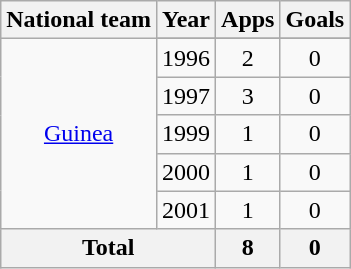<table class="wikitable" style="text-align:center">
<tr>
<th>National team</th>
<th>Year</th>
<th>Apps</th>
<th>Goals</th>
</tr>
<tr>
<td rowspan=6><a href='#'>Guinea</a></td>
</tr>
<tr>
<td>1996</td>
<td>2</td>
<td>0</td>
</tr>
<tr>
<td>1997</td>
<td>3</td>
<td>0</td>
</tr>
<tr>
<td>1999</td>
<td>1</td>
<td>0</td>
</tr>
<tr>
<td>2000</td>
<td>1</td>
<td>0</td>
</tr>
<tr>
<td>2001</td>
<td>1</td>
<td>0</td>
</tr>
<tr>
<th colspan=2>Total</th>
<th>8</th>
<th>0</th>
</tr>
</table>
